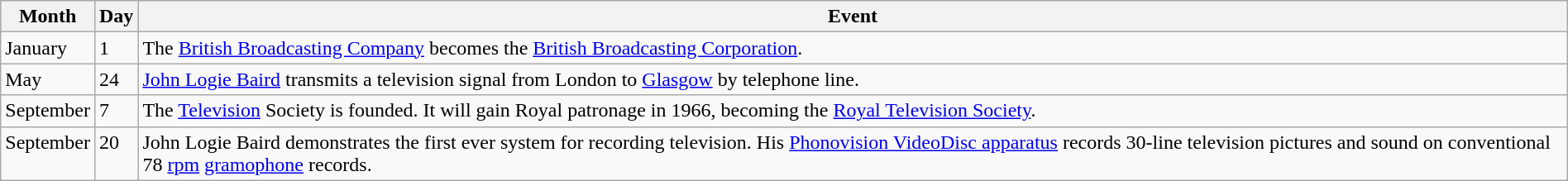<table width=100% class="wikitable">
<tr bgcolor="#CCCCFF" align="left">
<th>Month</th>
<th>Day</th>
<th>Event</th>
</tr>
<tr valign="top">
<td>January</td>
<td>1</td>
<td>The <a href='#'>British Broadcasting Company</a> becomes the <a href='#'>British Broadcasting Corporation</a>.</td>
</tr>
<tr valign="top">
<td>May</td>
<td>24</td>
<td><a href='#'>John Logie Baird</a> transmits a television signal from London to <a href='#'>Glasgow</a> by telephone line.</td>
</tr>
<tr valign="top">
<td>September</td>
<td>7</td>
<td>The <a href='#'>Television</a> Society is founded. It will gain Royal patronage in 1966, becoming the <a href='#'>Royal Television Society</a>.</td>
</tr>
<tr valign="top">
<td>September</td>
<td>20</td>
<td>John Logie Baird demonstrates the first ever system for recording television. His <a href='#'>Phonovision VideoDisc apparatus</a> records 30-line television pictures and sound on conventional 78 <a href='#'>rpm</a> <a href='#'>gramophone</a> records.</td>
</tr>
</table>
